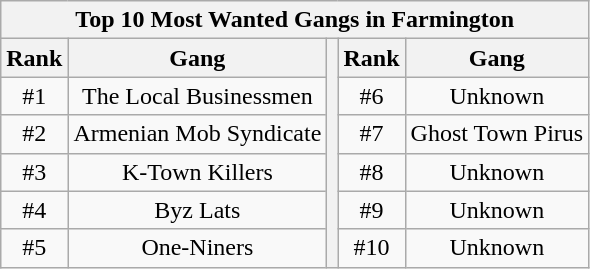<table class="wikitable" style="text-align:center">
<tr>
<th colspan="5">Top 10 Most Wanted Gangs in Farmington</th>
</tr>
<tr>
<th>Rank</th>
<th>Gang</th>
<th rowspan="11"></th>
<th>Rank</th>
<th>Gang</th>
</tr>
<tr>
<td>#1</td>
<td>The Local Businessmen</td>
<td>#6</td>
<td>Unknown</td>
</tr>
<tr>
<td>#2</td>
<td>Armenian Mob Syndicate</td>
<td>#7</td>
<td>Ghost Town Pirus</td>
</tr>
<tr>
<td>#3</td>
<td>K-Town Killers</td>
<td>#8</td>
<td>Unknown</td>
</tr>
<tr>
<td>#4</td>
<td>Byz Lats</td>
<td>#9</td>
<td>Unknown</td>
</tr>
<tr>
<td>#5</td>
<td>One-Niners</td>
<td>#10</td>
<td>Unknown</td>
</tr>
</table>
